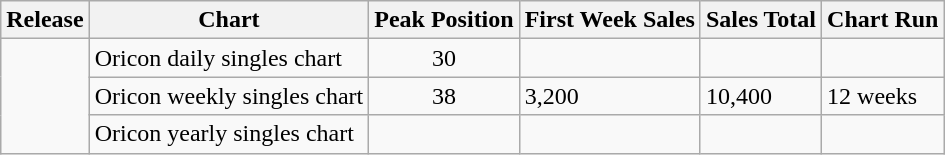<table class="wikitable">
<tr>
<th>Release</th>
<th>Chart</th>
<th>Peak Position</th>
<th>First Week Sales</th>
<th>Sales Total</th>
<th>Chart Run</th>
</tr>
<tr>
<td rowspan="3"></td>
<td>Oricon daily singles chart</td>
<td align="center">30</td>
<td></td>
<td></td>
<td></td>
</tr>
<tr>
<td>Oricon weekly singles chart</td>
<td align="center">38</td>
<td>3,200 </td>
<td>10,400 </td>
<td>12 weeks</td>
</tr>
<tr>
<td>Oricon yearly singles chart</td>
<td align="center"></td>
<td></td>
<td></td>
<td></td>
</tr>
</table>
